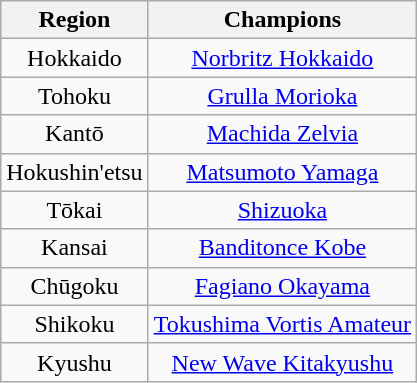<table class="wikitable" style="text-align:center;">
<tr>
<th>Region</th>
<th>Champions</th>
</tr>
<tr>
<td>Hokkaido</td>
<td><a href='#'>Norbritz Hokkaido</a></td>
</tr>
<tr>
<td>Tohoku</td>
<td><a href='#'>Grulla Morioka</a></td>
</tr>
<tr>
<td>Kantō</td>
<td><a href='#'>Machida Zelvia</a></td>
</tr>
<tr>
<td>Hokushin'etsu</td>
<td><a href='#'>Matsumoto Yamaga</a></td>
</tr>
<tr>
<td>Tōkai</td>
<td><a href='#'>Shizuoka</a></td>
</tr>
<tr>
<td>Kansai</td>
<td><a href='#'>Banditonce Kobe</a></td>
</tr>
<tr>
<td>Chūgoku</td>
<td><a href='#'>Fagiano Okayama</a></td>
</tr>
<tr>
<td>Shikoku</td>
<td><a href='#'>Tokushima Vortis Amateur</a></td>
</tr>
<tr>
<td>Kyushu</td>
<td><a href='#'>New Wave Kitakyushu</a></td>
</tr>
</table>
